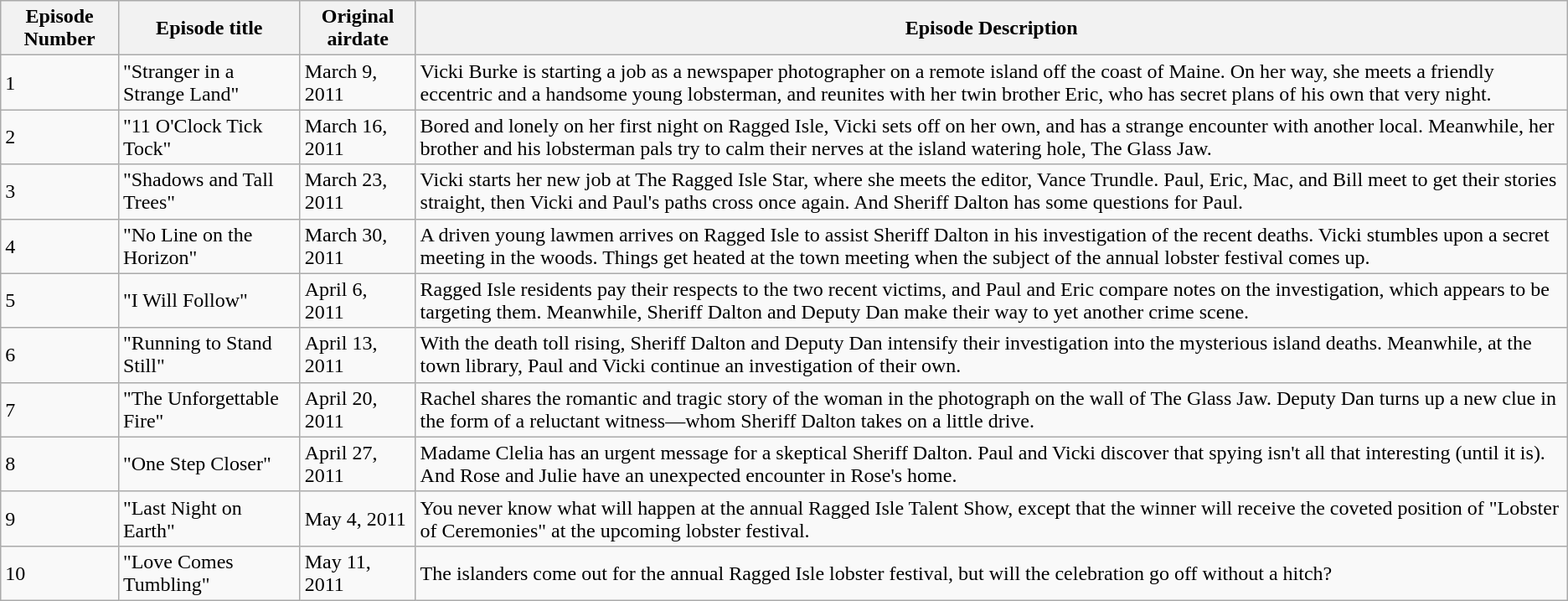<table class="wikitable">
<tr>
<th>Episode Number</th>
<th>Episode title</th>
<th>Original airdate</th>
<th>Episode Description</th>
</tr>
<tr>
<td>1</td>
<td>"Stranger in a Strange Land"</td>
<td>March 9, 2011</td>
<td>Vicki Burke is starting a job as a newspaper photographer on a remote island off the coast of Maine. On her way, she meets a friendly eccentric and a handsome young lobsterman, and reunites with her twin brother Eric, who has secret plans of his own that very night.</td>
</tr>
<tr>
<td>2</td>
<td>"11 O'Clock Tick Tock"</td>
<td>March 16, 2011</td>
<td>Bored and lonely on her first night on Ragged Isle, Vicki sets off on her own, and has a strange encounter with another local. Meanwhile, her brother and his lobsterman pals try to calm their nerves at the island watering hole, The Glass Jaw.</td>
</tr>
<tr>
<td>3</td>
<td>"Shadows and Tall Trees"</td>
<td>March 23, 2011</td>
<td>Vicki starts her new job at The Ragged Isle Star, where she meets the editor, Vance Trundle. Paul, Eric, Mac, and Bill meet to get their stories straight, then Vicki and Paul's paths cross once again. And Sheriff Dalton has some questions for Paul.</td>
</tr>
<tr>
<td>4</td>
<td>"No Line on the Horizon"</td>
<td>March 30, 2011</td>
<td>A driven young lawmen arrives on Ragged Isle to assist Sheriff Dalton in his investigation of the recent deaths. Vicki stumbles upon a secret meeting in the woods. Things get heated at the town meeting when the subject of the annual lobster festival comes up.</td>
</tr>
<tr>
<td>5</td>
<td>"I Will Follow"</td>
<td>April 6, 2011</td>
<td>Ragged Isle residents pay their respects to the two recent victims, and Paul and Eric compare notes on the investigation, which appears to be targeting them. Meanwhile, Sheriff Dalton and Deputy Dan make their way to yet another crime scene.</td>
</tr>
<tr>
<td>6</td>
<td>"Running to Stand Still"</td>
<td>April 13, 2011</td>
<td>With the death toll rising, Sheriff Dalton and Deputy Dan intensify their investigation into the mysterious island deaths. Meanwhile, at the town library, Paul and Vicki continue an investigation of their own.</td>
</tr>
<tr>
<td>7</td>
<td>"The Unforgettable Fire"</td>
<td>April 20, 2011</td>
<td>Rachel shares the romantic and tragic story of the woman in the photograph on the wall of The Glass Jaw. Deputy Dan turns up a new clue in the form of a reluctant witness—whom Sheriff Dalton takes on a little drive.</td>
</tr>
<tr>
<td>8</td>
<td>"One Step Closer"</td>
<td>April 27, 2011</td>
<td>Madame Clelia has an urgent message for a skeptical Sheriff Dalton. Paul and Vicki discover that spying isn't all that interesting (until it is). And Rose and Julie have an unexpected encounter in Rose's home.</td>
</tr>
<tr>
<td>9</td>
<td>"Last Night on Earth"</td>
<td>May 4, 2011</td>
<td>You never know what will happen at the annual Ragged Isle Talent Show, except that the winner will receive the coveted position of "Lobster of Ceremonies" at the upcoming lobster festival.</td>
</tr>
<tr>
<td>10</td>
<td>"Love Comes Tumbling"</td>
<td>May 11, 2011</td>
<td>The islanders come out for the annual Ragged Isle lobster festival, but will the celebration go off without a hitch?</td>
</tr>
</table>
